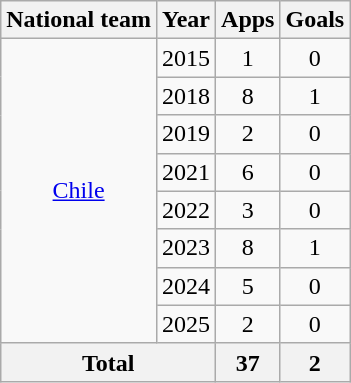<table class=wikitable style=text-align:center>
<tr>
<th>National team</th>
<th>Year</th>
<th>Apps</th>
<th>Goals</th>
</tr>
<tr>
<td rowspan="8"><a href='#'>Chile</a></td>
<td>2015</td>
<td>1</td>
<td>0</td>
</tr>
<tr>
<td>2018</td>
<td>8</td>
<td>1</td>
</tr>
<tr>
<td>2019</td>
<td>2</td>
<td>0</td>
</tr>
<tr>
<td>2021</td>
<td>6</td>
<td>0</td>
</tr>
<tr>
<td>2022</td>
<td>3</td>
<td>0</td>
</tr>
<tr>
<td>2023</td>
<td>8</td>
<td>1</td>
</tr>
<tr>
<td>2024</td>
<td>5</td>
<td>0</td>
</tr>
<tr>
<td>2025</td>
<td>2</td>
<td>0</td>
</tr>
<tr>
<th colspan="2">Total</th>
<th>37</th>
<th>2</th>
</tr>
</table>
